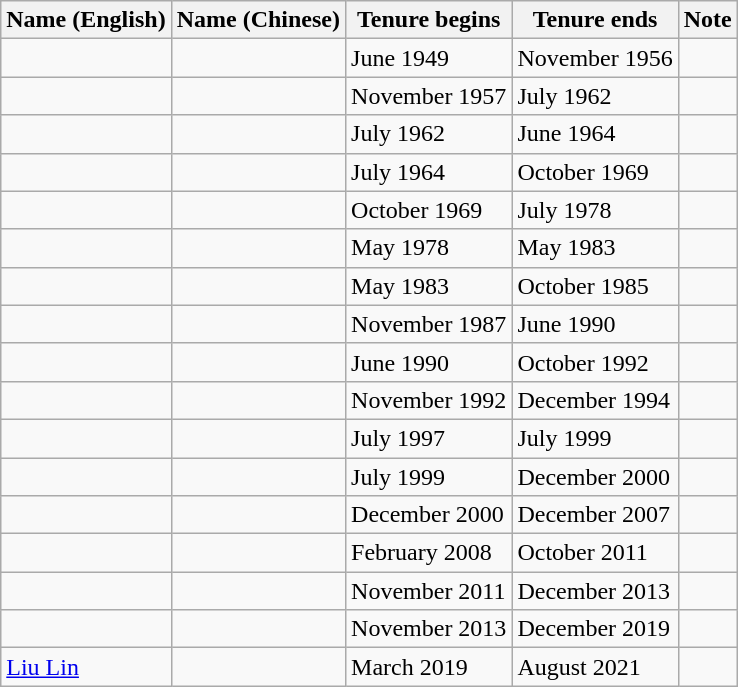<table class="wikitable">
<tr>
<th>Name (English)</th>
<th>Name (Chinese)</th>
<th>Tenure begins</th>
<th>Tenure ends</th>
<th>Note</th>
</tr>
<tr>
<td></td>
<td></td>
<td>June 1949</td>
<td>November 1956</td>
<td></td>
</tr>
<tr>
<td></td>
<td></td>
<td>November 1957</td>
<td>July 1962</td>
<td></td>
</tr>
<tr>
<td></td>
<td></td>
<td>July 1962</td>
<td>June 1964</td>
<td></td>
</tr>
<tr>
<td></td>
<td></td>
<td>July 1964</td>
<td>October 1969</td>
<td></td>
</tr>
<tr>
<td></td>
<td></td>
<td>October 1969</td>
<td>July 1978</td>
<td></td>
</tr>
<tr>
<td></td>
<td></td>
<td>May 1978</td>
<td>May 1983</td>
<td></td>
</tr>
<tr>
<td></td>
<td></td>
<td>May 1983</td>
<td>October 1985</td>
<td></td>
</tr>
<tr>
<td></td>
<td></td>
<td>November 1987</td>
<td>June 1990</td>
<td></td>
</tr>
<tr>
<td></td>
<td></td>
<td>June 1990</td>
<td>October 1992</td>
<td></td>
</tr>
<tr>
<td></td>
<td></td>
<td>November 1992</td>
<td>December 1994</td>
<td></td>
</tr>
<tr>
<td></td>
<td></td>
<td>July 1997</td>
<td>July 1999</td>
<td></td>
</tr>
<tr>
<td></td>
<td></td>
<td>July 1999</td>
<td>December 2000</td>
<td></td>
</tr>
<tr>
<td></td>
<td></td>
<td>December 2000</td>
<td>December 2007</td>
<td></td>
</tr>
<tr>
<td></td>
<td></td>
<td>February 2008</td>
<td>October 2011</td>
<td></td>
</tr>
<tr>
<td></td>
<td></td>
<td>November 2011</td>
<td>December 2013</td>
<td></td>
</tr>
<tr>
<td></td>
<td></td>
<td>November 2013</td>
<td>December 2019</td>
<td></td>
</tr>
<tr>
<td><a href='#'>Liu Lin</a></td>
<td></td>
<td>March 2019</td>
<td>August 2021</td>
<td></td>
</tr>
</table>
